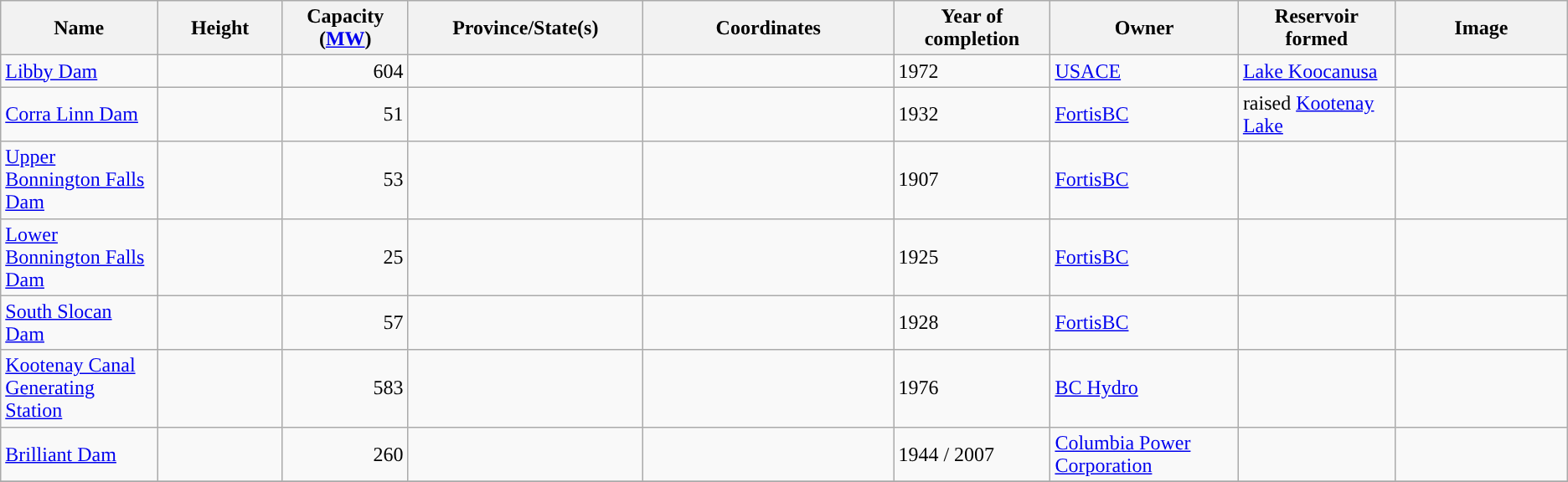<table class="wikitable sortable" border="1">
<tr>
<th width="10%">Name</th>
<th width="8%">Height</th>
<th width="8%">Capacity (<a href='#'>MW</a>)</th>
<th width="15%">Province/State(s)</th>
<th width="16%">Coordinates</th>
<th width="10%">Year of completion</th>
<th width="12%">Owner</th>
<th width="10%">Reservoir formed</th>
<th>Image</th>
</tr>
<tr>
<td><a href='#'>Libby Dam</a></td>
<td></td>
<td align="right">604</td>
<td></td>
<td></td>
<td>1972</td>
<td><a href='#'>USACE</a></td>
<td><a href='#'>Lake Koocanusa</a></td>
<td></td>
</tr>
<tr>
<td><a href='#'>Corra Linn Dam</a></td>
<td></td>
<td align="right">51</td>
<td></td>
<td></td>
<td>1932</td>
<td><a href='#'>FortisBC</a></td>
<td>raised <a href='#'>Kootenay Lake</a></td>
<td></td>
</tr>
<tr>
<td><a href='#'>Upper Bonnington Falls Dam</a></td>
<td></td>
<td align="right">53</td>
<td></td>
<td></td>
<td>1907</td>
<td><a href='#'>FortisBC</a></td>
<td></td>
<td></td>
</tr>
<tr>
<td><a href='#'>Lower Bonnington Falls Dam</a></td>
<td></td>
<td align="right">25</td>
<td></td>
<td></td>
<td>1925</td>
<td><a href='#'>FortisBC</a></td>
<td></td>
<td></td>
</tr>
<tr>
<td><a href='#'>South Slocan Dam</a></td>
<td></td>
<td align="right">57</td>
<td></td>
<td></td>
<td>1928</td>
<td><a href='#'>FortisBC</a></td>
<td></td>
<td></td>
</tr>
<tr>
<td><a href='#'>Kootenay Canal Generating Station</a></td>
<td></td>
<td align="right">583</td>
<td></td>
<td></td>
<td>1976</td>
<td><a href='#'>BC Hydro</a></td>
<td></td>
<td></td>
</tr>
<tr>
<td><a href='#'>Brilliant Dam</a></td>
<td></td>
<td align="right">260</td>
<td></td>
<td></td>
<td>1944 / 2007</td>
<td><a href='#'>Columbia Power Corporation</a></td>
<td></td>
<td></td>
</tr>
<tr>
</tr>
</table>
